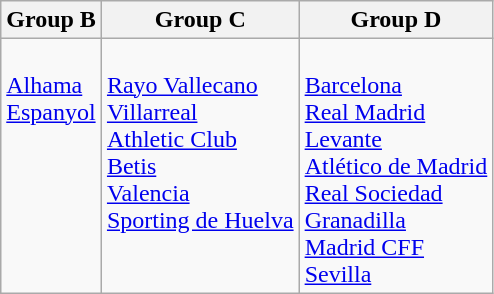<table class="wikitable">
<tr>
<th>Group B</th>
<th>Group C</th>
<th>Group D</th>
</tr>
<tr valign=top>
<td><br><a href='#'>Alhama</a><br>
<a href='#'>Espanyol</a></td>
<td><br><a href='#'>Rayo Vallecano</a><br>
<a href='#'>Villarreal</a><br>
<a href='#'>Athletic Club</a><br>
<a href='#'>Betis</a><br>
<a href='#'>Valencia</a><br>
<a href='#'>Sporting de Huelva</a></td>
<td><br><a href='#'>Barcelona</a><br>
<a href='#'>Real Madrid</a><br>
<a href='#'>Levante</a><br>
<a href='#'>Atlético de Madrid</a><br>
<a href='#'>Real Sociedad</a><br>
<a href='#'>Granadilla</a><br>
<a href='#'>Madrid CFF</a><br>
<a href='#'>Sevilla</a></td>
</tr>
</table>
